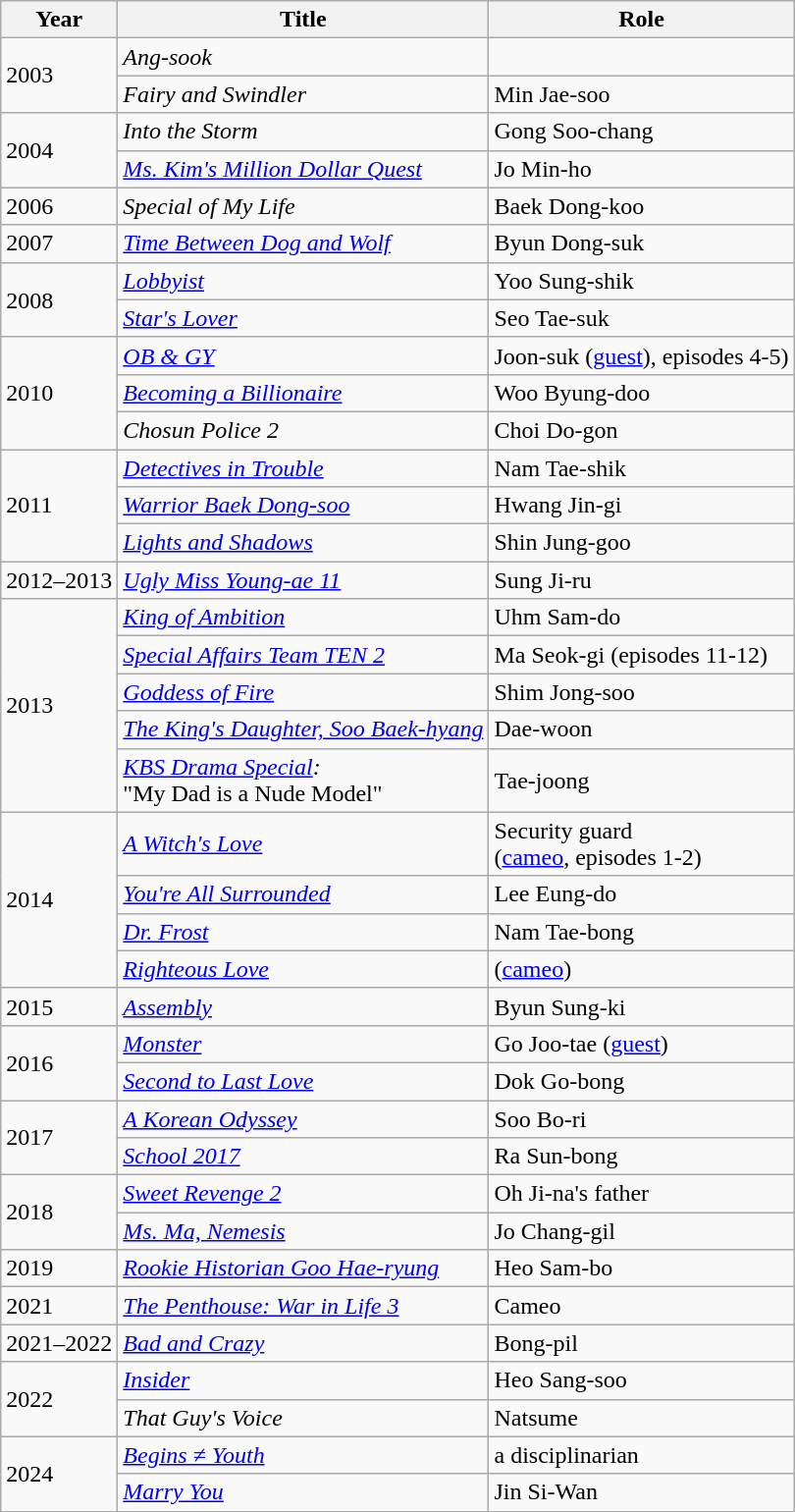<table class="wikitable sortable">
<tr>
<th>Year</th>
<th>Title</th>
<th>Role</th>
</tr>
<tr>
<td rowspan=2>2003</td>
<td><em>Ang-sook</em></td>
<td></td>
</tr>
<tr>
<td><em>Fairy and Swindler</em></td>
<td>Min Jae-soo</td>
</tr>
<tr>
<td rowspan=2>2004</td>
<td><em>Into the Storm</em></td>
<td>Gong Soo-chang</td>
</tr>
<tr>
<td><em><a href='#'>Ms. Kim's Million Dollar Quest</a></em></td>
<td>Jo Min-ho</td>
</tr>
<tr>
<td>2006</td>
<td><em>Special of My Life</em></td>
<td>Baek Dong-koo</td>
</tr>
<tr>
<td>2007</td>
<td><em><a href='#'>Time Between Dog and Wolf</a></em></td>
<td>Byun Dong-suk</td>
</tr>
<tr>
<td rowspan=2>2008</td>
<td><em><a href='#'>Lobbyist</a></em></td>
<td>Yoo Sung-shik</td>
</tr>
<tr>
<td><em><a href='#'>Star's Lover</a></em></td>
<td>Seo Tae-suk</td>
</tr>
<tr>
<td rowspan=3>2010</td>
<td><em><a href='#'>OB & GY</a></em></td>
<td>Joon-suk (<a href='#'>guest</a>), episodes 4-5)</td>
</tr>
<tr>
<td><em><a href='#'>Becoming a Billionaire</a></em></td>
<td>Woo Byung-doo</td>
</tr>
<tr>
<td><em>Chosun Police 2</em></td>
<td>Choi Do-gon</td>
</tr>
<tr>
<td rowspan=3>2011</td>
<td><em><a href='#'>Detectives in Trouble</a></em></td>
<td>Nam Tae-shik</td>
</tr>
<tr>
<td><em><a href='#'>Warrior Baek Dong-soo</a></em></td>
<td>Hwang Jin-gi</td>
</tr>
<tr>
<td><em><a href='#'>Lights and Shadows</a></em></td>
<td>Shin Jung-goo</td>
</tr>
<tr>
<td>2012–2013</td>
<td><em><a href='#'>Ugly Miss Young-ae 11</a></em></td>
<td>Sung Ji-ru</td>
</tr>
<tr>
<td rowspan=5>2013</td>
<td><em><a href='#'>King of Ambition</a></em></td>
<td>Uhm Sam-do</td>
</tr>
<tr>
<td><em><a href='#'>Special Affairs Team TEN 2</a></em></td>
<td>Ma Seok-gi (episodes 11-12)</td>
</tr>
<tr>
<td><em><a href='#'>Goddess of Fire</a></em></td>
<td>Shim Jong-soo</td>
</tr>
<tr>
<td><em><a href='#'>The King's Daughter, Soo Baek-hyang</a></em></td>
<td>Dae-woon</td>
</tr>
<tr>
<td><em><a href='#'>KBS Drama Special</a>:</em> <br>"My Dad is a Nude Model"</td>
<td>Tae-joong</td>
</tr>
<tr>
<td rowspan=4>2014</td>
<td><em><a href='#'>A Witch's Love</a></em></td>
<td>Security guard <br> (<a href='#'>cameo</a>, episodes 1-2)</td>
</tr>
<tr>
<td><em><a href='#'>You're All Surrounded</a></em></td>
<td>Lee Eung-do</td>
</tr>
<tr>
<td><em><a href='#'>Dr. Frost</a></em></td>
<td>Nam Tae-bong</td>
</tr>
<tr>
<td><em><a href='#'>Righteous Love</a></em></td>
<td>(<a href='#'>cameo</a>)</td>
</tr>
<tr>
<td>2015</td>
<td><em><a href='#'>Assembly</a></em></td>
<td>Byun Sung-ki</td>
</tr>
<tr>
<td rowspan=2>2016</td>
<td><em><a href='#'>Monster</a></em></td>
<td>Go Joo-tae (<a href='#'>guest</a>)</td>
</tr>
<tr>
<td><em><a href='#'>Second to Last Love</a></em></td>
<td>Dok Go-bong</td>
</tr>
<tr>
<td rowspan="2">2017</td>
<td><em><a href='#'>A Korean Odyssey</a></em></td>
<td>Soo Bo-ri</td>
</tr>
<tr>
<td><em><a href='#'>School 2017</a></em></td>
<td>Ra Sun-bong</td>
</tr>
<tr>
<td rowspan=2>2018</td>
<td><em><a href='#'>Sweet Revenge 2</a></em></td>
<td>Oh Ji-na's father</td>
</tr>
<tr>
<td><em><a href='#'>Ms. Ma, Nemesis</a></em></td>
<td>Jo Chang-gil</td>
</tr>
<tr>
<td>2019</td>
<td><em><a href='#'>Rookie Historian Goo Hae-ryung</a></em></td>
<td>Heo Sam-bo</td>
</tr>
<tr>
<td>2021</td>
<td><em><a href='#'>The Penthouse: War in Life 3</a></em></td>
<td>Cameo</td>
</tr>
<tr>
<td>2021–2022</td>
<td><em><a href='#'>Bad and Crazy</a></em></td>
<td>Bong-pil</td>
</tr>
<tr>
<td rowspan=2>2022</td>
<td><em><a href='#'>Insider</a></em></td>
<td>Heo Sang-soo</td>
</tr>
<tr>
<td><em>That Guy's Voice</em></td>
<td>Natsume</td>
</tr>
<tr>
<td rowspan="2">2024</td>
<td><em><a href='#'>Begins ≠ Youth</a></em></td>
<td>a disciplinarian</td>
</tr>
<tr>
<td><em><a href='#'>Marry You</a></em></td>
<td>Jin Si-Wan</td>
</tr>
</table>
